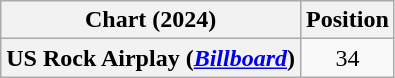<table class="wikitable plainrowheaders" style="text-align:center">
<tr>
<th scope="col">Chart (2024)</th>
<th scope="col">Position</th>
</tr>
<tr>
<th scope="row">US Rock Airplay (<em><a href='#'>Billboard</a></em>)</th>
<td>34</td>
</tr>
</table>
